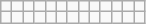<table class="wikitable letters-table letters-violet">
<tr>
<td></td>
<td></td>
<td></td>
<td></td>
<td></td>
<td></td>
<td></td>
<td></td>
<td></td>
<td></td>
<td></td>
<td></td>
<td></td>
</tr>
<tr>
<td></td>
<td></td>
<td></td>
<td></td>
<td></td>
<td></td>
<td></td>
<td></td>
<td></td>
<td></td>
<td></td>
<td></td>
</tr>
</table>
